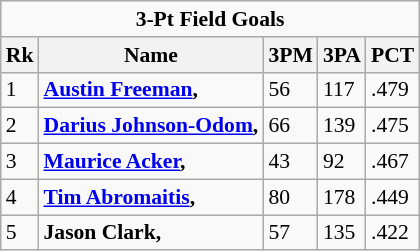<table class="wikitable" style="white-space:nowrap; font-size:90%;">
<tr>
<td colspan=5 align=center><strong>3-Pt Field Goals</strong></td>
</tr>
<tr>
<th>Rk</th>
<th>Name</th>
<th>3PM</th>
<th>3PA</th>
<th>PCT</th>
</tr>
<tr>
<td>1</td>
<td><strong><a href='#'>Austin Freeman</a>, </strong></td>
<td>56</td>
<td>117</td>
<td>.479</td>
</tr>
<tr>
<td>2</td>
<td><strong><a href='#'>Darius Johnson-Odom</a>, </strong></td>
<td>66</td>
<td>139</td>
<td>.475</td>
</tr>
<tr>
<td>3</td>
<td><strong><a href='#'>Maurice Acker</a>, </strong></td>
<td>43</td>
<td>92</td>
<td>.467</td>
</tr>
<tr>
<td>4</td>
<td><strong><a href='#'>Tim Abromaitis</a>, </strong></td>
<td>80</td>
<td>178</td>
<td>.449</td>
</tr>
<tr>
<td>5</td>
<td><strong>Jason Clark, </strong></td>
<td>57</td>
<td>135</td>
<td>.422</td>
</tr>
</table>
